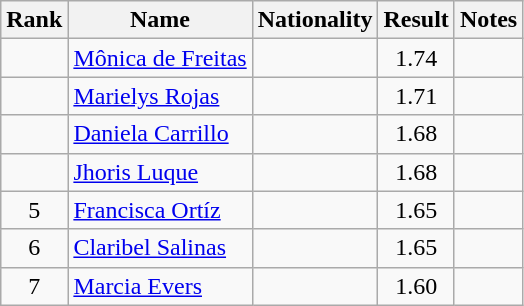<table class="wikitable sortable" style="text-align:center">
<tr>
<th>Rank</th>
<th>Name</th>
<th>Nationality</th>
<th>Result</th>
<th>Notes</th>
</tr>
<tr>
<td align=center></td>
<td align=left><a href='#'>Mônica de Freitas</a></td>
<td align=left></td>
<td>1.74</td>
<td></td>
</tr>
<tr>
<td align=center></td>
<td align=left><a href='#'>Marielys Rojas</a></td>
<td align=left></td>
<td>1.71</td>
<td></td>
</tr>
<tr>
<td align=center></td>
<td align=left><a href='#'>Daniela Carrillo</a></td>
<td align=left></td>
<td>1.68</td>
<td></td>
</tr>
<tr>
<td align=center></td>
<td align=left><a href='#'>Jhoris Luque</a></td>
<td align=left></td>
<td>1.68</td>
<td></td>
</tr>
<tr>
<td align=center>5</td>
<td align=left><a href='#'>Francisca Ortíz</a></td>
<td align=left></td>
<td>1.65</td>
<td></td>
</tr>
<tr>
<td align=center>6</td>
<td align=left><a href='#'>Claribel Salinas</a></td>
<td align=left></td>
<td>1.65</td>
<td></td>
</tr>
<tr>
<td align=center>7</td>
<td align=left><a href='#'>Marcia Evers</a></td>
<td align=left></td>
<td>1.60</td>
<td></td>
</tr>
</table>
